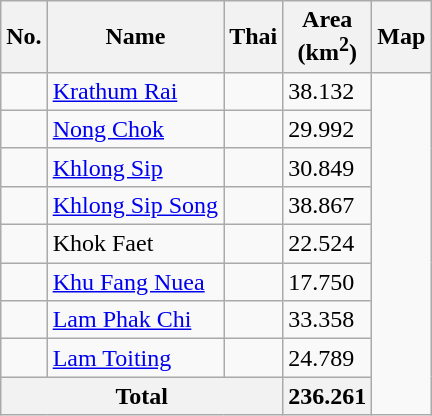<table class="wikitable sortable">
<tr>
<th>No.</th>
<th>Name</th>
<th>Thai</th>
<th>Area<br>(km<sup>2</sup>)</th>
<th>Map</th>
</tr>
<tr>
<td></td>
<td><a href='#'>Krathum Rai</a></td>
<td></td>
<td><div>38.132</div></td>
<td rowspan=9></td>
</tr>
<tr>
<td></td>
<td><a href='#'>Nong Chok</a></td>
<td></td>
<td><div>29.992</div></td>
</tr>
<tr>
<td></td>
<td><a href='#'>Khlong Sip</a></td>
<td></td>
<td><div>30.849</div></td>
</tr>
<tr>
<td></td>
<td><a href='#'>Khlong Sip Song</a></td>
<td></td>
<td><div>38.867</div></td>
</tr>
<tr>
<td></td>
<td>Khok Faet</td>
<td></td>
<td><div>22.524</div></td>
</tr>
<tr>
<td></td>
<td><a href='#'>Khu Fang Nuea</a></td>
<td></td>
<td><div>17.750</div></td>
</tr>
<tr>
<td></td>
<td><a href='#'>Lam Phak Chi</a></td>
<td></td>
<td><div>33.358</div></td>
</tr>
<tr>
<td></td>
<td><a href='#'>Lam Toiting</a></td>
<td></td>
<td><div>24.789</div></td>
</tr>
<tr>
<th colspan=3>Total</th>
<th><div>236.261</div></th>
</tr>
</table>
